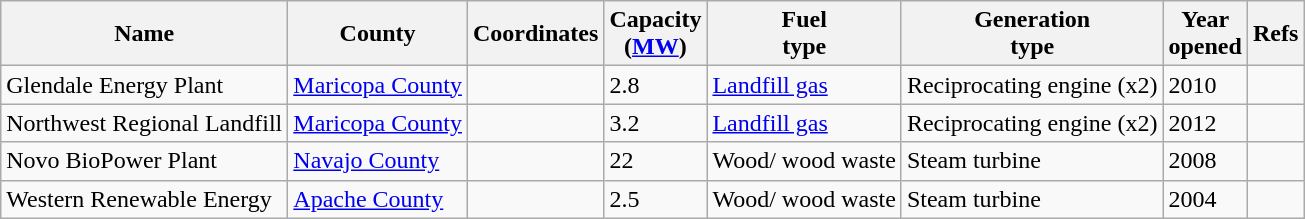<table class="wikitable sortable">
<tr>
<th>Name</th>
<th>County</th>
<th>Coordinates</th>
<th>Capacity<br>(<a href='#'>MW</a>)</th>
<th>Fuel<br>type</th>
<th>Generation<br>type</th>
<th>Year<br>opened</th>
<th>Refs</th>
</tr>
<tr>
<td>Glendale Energy Plant</td>
<td><a href='#'>Maricopa County</a></td>
<td></td>
<td>2.8</td>
<td><a href='#'>Landfill gas</a></td>
<td>Reciprocating engine (x2)</td>
<td>2010</td>
<td></td>
</tr>
<tr>
<td>Northwest Regional Landfill</td>
<td><a href='#'>Maricopa County</a></td>
<td></td>
<td>3.2</td>
<td><a href='#'>Landfill gas</a></td>
<td>Reciprocating engine (x2)</td>
<td>2012</td>
<td></td>
</tr>
<tr>
<td>Novo BioPower Plant</td>
<td><a href='#'>Navajo County</a></td>
<td></td>
<td>22</td>
<td>Wood/ wood waste</td>
<td>Steam turbine</td>
<td>2008</td>
<td></td>
</tr>
<tr>
<td>Western Renewable Energy</td>
<td><a href='#'>Apache County</a></td>
<td></td>
<td>2.5</td>
<td>Wood/ wood waste</td>
<td>Steam turbine</td>
<td>2004</td>
<td></td>
</tr>
</table>
